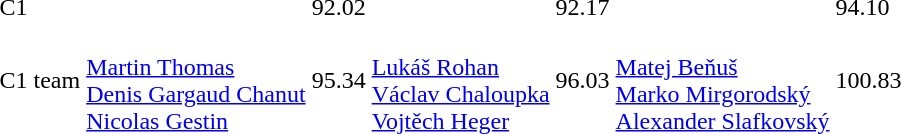<table>
<tr>
<td>C1<br></td>
<td></td>
<td>92.02</td>
<td></td>
<td>92.17</td>
<td></td>
<td>94.10</td>
</tr>
<tr>
<td>C1 team<br></td>
<td><br><a href='#'>Martin Thomas</a><br><a href='#'>Denis Gargaud Chanut</a><br><a href='#'>Nicolas Gestin</a></td>
<td>95.34</td>
<td><br><a href='#'>Lukáš Rohan</a><br><a href='#'>Václav Chaloupka</a><br><a href='#'>Vojtěch Heger</a></td>
<td>96.03</td>
<td><br><a href='#'>Matej Beňuš</a><br><a href='#'>Marko Mirgorodský</a><br><a href='#'>Alexander Slafkovský</a></td>
<td>100.83</td>
</tr>
</table>
